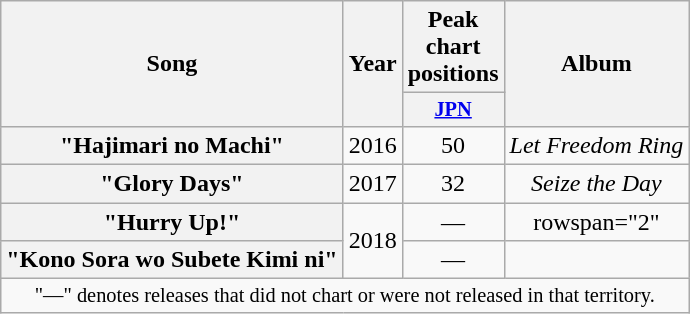<table class="wikitable plainrowheaders" style="text-align:center;">
<tr>
<th scope="col" rowspan="2">Song</th>
<th scope="col" rowspan="2">Year</th>
<th scope="col" colspan="1">Peak chart positions</th>
<th scope="col" rowspan="2">Album</th>
</tr>
<tr>
<th style="width:3em;font-size:85%"><a href='#'>JPN</a></th>
</tr>
<tr>
<th scope="row">"Hajimari no Machi"</th>
<td>2016</td>
<td>50</td>
<td><em>Let Freedom Ring</em></td>
</tr>
<tr>
<th scope="row">"Glory Days"</th>
<td>2017</td>
<td>32</td>
<td><em>Seize the Day</em></td>
</tr>
<tr>
<th scope="row">"Hurry Up!" <br></th>
<td rowspan="2">2018</td>
<td>—</td>
<td>rowspan="2" </td>
</tr>
<tr>
<th scope="row">"Kono Sora wo Subete Kimi ni"</th>
<td>—</td>
</tr>
<tr>
<td colspan="14" style="text-align:center; font-size:85%">"—" denotes releases that did not chart or were not released in that territory.</td>
</tr>
</table>
